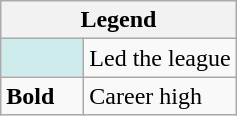<table class="wikitable mw-collapsible mw-collapsed">
<tr>
<th colspan="2">Legend</th>
</tr>
<tr>
<td style="background:#cfecec; width:3em;"></td>
<td>Led the league</td>
</tr>
<tr>
<td><strong>Bold</strong></td>
<td>Career high</td>
</tr>
</table>
